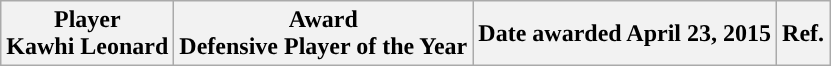<table class="wikitable sortable sortable" style="text-align: center">
<tr>
<th>Player<br>Kawhi Leonard</th>
<th>Award<br>Defensive Player of the Year</th>
<th>Date awarded April 23, 2015</th>
<th>Ref.</th>
</tr>
</table>
